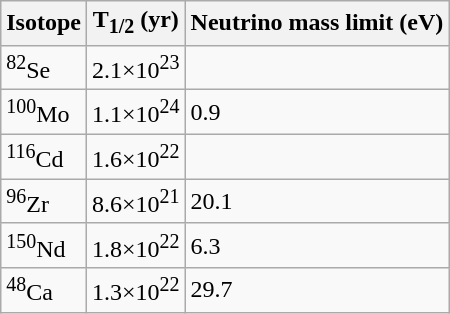<table class="wikitable">
<tr>
<th>Isotope</th>
<th>T<sub>1/2</sub> (yr)</th>
<th>Neutrino mass limit (eV)</th>
</tr>
<tr>
<td><sup>82</sup>Se</td>
<td>2.1×10<sup>23</sup></td>
<td></td>
</tr>
<tr>
<td><sup>100</sup>Mo</td>
<td>1.1×10<sup>24</sup></td>
<td>0.9</td>
</tr>
<tr>
<td><sup>116</sup>Cd</td>
<td>1.6×10<sup>22</sup></td>
<td></td>
</tr>
<tr>
<td><sup>96</sup>Zr</td>
<td>8.6×10<sup>21</sup></td>
<td>20.1</td>
</tr>
<tr>
<td><sup>150</sup>Nd</td>
<td>1.8×10<sup>22</sup></td>
<td>6.3</td>
</tr>
<tr>
<td><sup>48</sup>Ca</td>
<td>1.3×10<sup>22</sup></td>
<td>29.7</td>
</tr>
</table>
